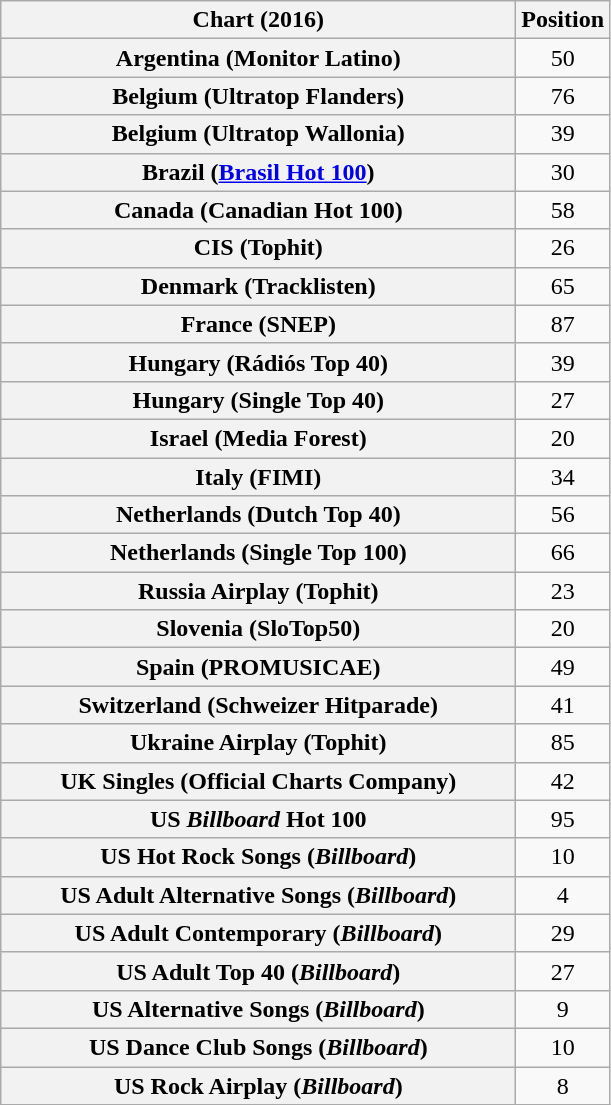<table class="wikitable plainrowheaders sortable" style="text-align:center">
<tr>
<th scope="col" style="width:21em;">Chart (2016)</th>
<th scope="col">Position</th>
</tr>
<tr>
<th scope="row">Argentina (Monitor Latino)</th>
<td>50</td>
</tr>
<tr>
<th scope="row">Belgium (Ultratop Flanders)</th>
<td>76</td>
</tr>
<tr>
<th scope="row">Belgium (Ultratop Wallonia)</th>
<td>39</td>
</tr>
<tr>
<th scope="row">Brazil (<a href='#'>Brasil Hot 100</a>)</th>
<td>30</td>
</tr>
<tr>
<th scope="row">Canada (Canadian Hot 100)</th>
<td>58</td>
</tr>
<tr>
<th scope="row">CIS (Tophit)</th>
<td style="text-align:center;">26</td>
</tr>
<tr>
<th scope="row">Denmark (Tracklisten)</th>
<td>65</td>
</tr>
<tr>
<th scope="row">France (SNEP)</th>
<td>87</td>
</tr>
<tr>
<th scope="row">Hungary (Rádiós Top 40)</th>
<td>39</td>
</tr>
<tr>
<th scope="row">Hungary (Single Top 40)</th>
<td>27</td>
</tr>
<tr>
<th scope="row">Israel (Media Forest)</th>
<td>20</td>
</tr>
<tr>
<th scope="row">Italy (FIMI)</th>
<td>34</td>
</tr>
<tr>
<th scope="row">Netherlands (Dutch Top 40)</th>
<td>56</td>
</tr>
<tr>
<th scope="row">Netherlands (Single Top 100)</th>
<td>66</td>
</tr>
<tr>
<th scope="row">Russia Airplay (Tophit)</th>
<td style="text-align:center;">23</td>
</tr>
<tr>
<th scope="row">Slovenia (SloTop50)</th>
<td>20</td>
</tr>
<tr>
<th scope="row">Spain (PROMUSICAE)</th>
<td>49</td>
</tr>
<tr>
<th scope="row">Switzerland (Schweizer Hitparade)</th>
<td>41</td>
</tr>
<tr>
<th scope="row">Ukraine Airplay (Tophit)</th>
<td style="text-align:center;">85</td>
</tr>
<tr>
<th scope="row">UK Singles (Official Charts Company)</th>
<td>42</td>
</tr>
<tr>
<th scope="row">US <em>Billboard</em> Hot 100</th>
<td>95</td>
</tr>
<tr>
<th scope="row">US Hot Rock Songs (<em>Billboard</em>)</th>
<td>10</td>
</tr>
<tr>
<th scope="row">US Adult Alternative Songs (<em>Billboard</em>)</th>
<td>4</td>
</tr>
<tr>
<th scope="row">US Adult Contemporary (<em>Billboard</em>)</th>
<td>29</td>
</tr>
<tr>
<th scope="row">US Adult Top 40 (<em>Billboard</em>)</th>
<td>27</td>
</tr>
<tr>
<th scope="row">US Alternative Songs (<em>Billboard</em>)</th>
<td>9</td>
</tr>
<tr>
<th scope="row">US Dance Club Songs (<em>Billboard</em>)</th>
<td>10</td>
</tr>
<tr>
<th scope="row">US Rock Airplay (<em>Billboard</em>)</th>
<td>8</td>
</tr>
</table>
